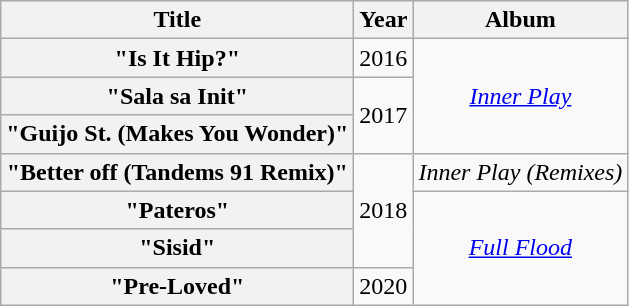<table class="wikitable plainrowheaders" style="text-align:center;">
<tr>
<th scope="col">Title</th>
<th scope="col">Year</th>
<th scope="col">Album</th>
</tr>
<tr>
<th scope="row">"Is It Hip?"</th>
<td>2016</td>
<td rowspan="3"><em><a href='#'>Inner Play</a></em></td>
</tr>
<tr>
<th scope="row">"Sala sa Init"</th>
<td rowspan="2">2017</td>
</tr>
<tr>
<th scope="row">"Guijo St. (Makes You Wonder)"</th>
</tr>
<tr>
<th scope="row">"Better off (Tandems 91 Remix)"</th>
<td rowspan="3">2018</td>
<td><em>Inner Play (Remixes)</em></td>
</tr>
<tr>
<th scope="row">"Pateros"</th>
<td rowspan="3"><em><a href='#'>Full Flood</a></em></td>
</tr>
<tr>
<th scope="row">"Sisid"</th>
</tr>
<tr>
<th scope="row">"Pre-Loved" </th>
<td>2020</td>
</tr>
</table>
